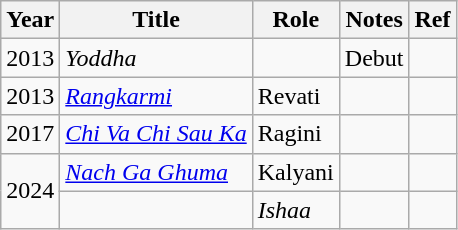<table class="wikitable sortable">
<tr>
<th>Year</th>
<th>Title</th>
<th>Role</th>
<th>Notes</th>
<th>Ref</th>
</tr>
<tr>
<td>2013</td>
<td><em>Yoddha</em></td>
<td></td>
<td>Debut</td>
<td></td>
</tr>
<tr>
<td>2013</td>
<td><em><a href='#'>Rangkarmi</a></em></td>
<td>Revati</td>
<td></td>
<td></td>
</tr>
<tr>
<td>2017</td>
<td><em><a href='#'>Chi Va Chi Sau Ka</a></em></td>
<td>Ragini</td>
<td></td>
<td></td>
</tr>
<tr>
<td rowspan="2">2024</td>
<td><em><a href='#'>Nach Ga Ghuma</a></em></td>
<td>Kalyani</td>
<td></td>
<td></td>
</tr>
<tr>
<td><em></em></td>
<td><em>Ishaa</em></td>
<td></td>
<td></td>
</tr>
</table>
